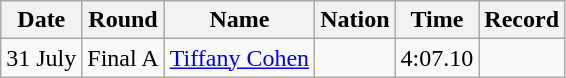<table class=wikitable style=text-align:center>
<tr>
<th>Date</th>
<th>Round</th>
<th>Name</th>
<th>Nation</th>
<th>Time</th>
<th>Record</th>
</tr>
<tr>
<td>31 July</td>
<td>Final A</td>
<td><a href='#'>Tiffany Cohen</a></td>
<td></td>
<td>4:07.10</td>
<td></td>
</tr>
</table>
